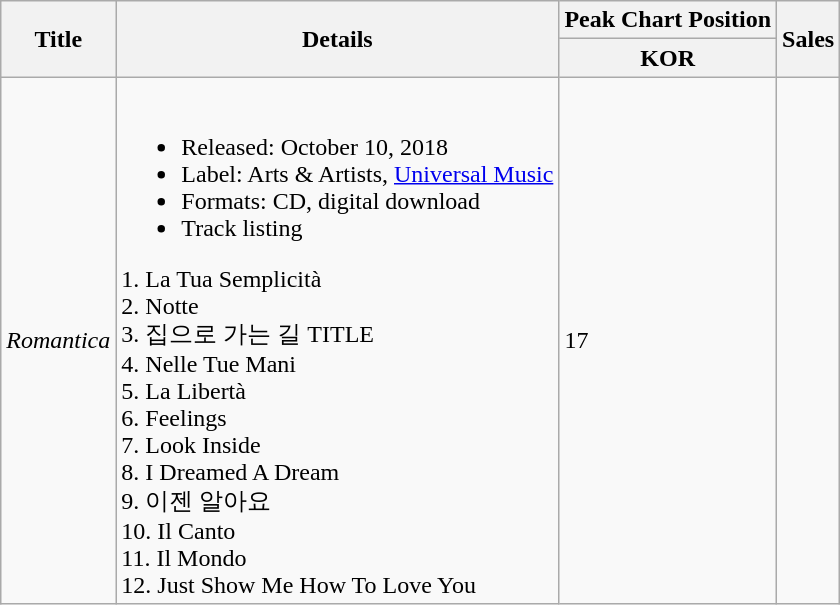<table class="wikitable">
<tr>
<th rowspan="2"><strong>Title</strong></th>
<th rowspan="2"><strong>Details</strong></th>
<th><strong>Peak Chart Position</strong></th>
<th rowspan="2"><strong>Sales</strong></th>
</tr>
<tr>
<th><strong>KOR</strong></th>
</tr>
<tr>
<td><em>Romantica</em></td>
<td><br><ul><li>Released: October 10, 2018</li><li>Label: Arts & Artists, <a href='#'>Universal Music</a></li><li>Formats: CD, digital download</li><li>Track listing</li></ul><div>
<div>1. La Tua Semplicità<br>
2. Notte<br>
3. 집으로 가는 길 TITLE<br>
4. Nelle Tue Mani<br>
5. La Libertà<br>
6. Feelings<br>
7. Look Inside<br>
8. I Dreamed A Dream<br>
9. 이젠 알아요<br>
10. Il Canto<br>
11. Il Mondo<br>12. Just Show Me How To Love You
</div>
</div></td>
<td>17</td>
<td>　</td>
</tr>
</table>
